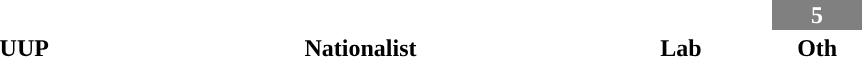<table style="width:50%; text-align:center;">
<tr style="color:white;">
<td style="background:"><strong>34</strong></td>
<td style="background:"><strong>9</strong></td>
<td style="background:"><strong>4</strong></td>
<td style="background:grey; width:9.62%;"><strong>5</strong></td>
</tr>
<tr>
<td><span><strong>UUP</strong></span></td>
<td><span><strong>Nationalist</strong></span></td>
<td><span><strong>Lab</strong></span></td>
<td><span><strong>Oth</strong></span></td>
</tr>
</table>
